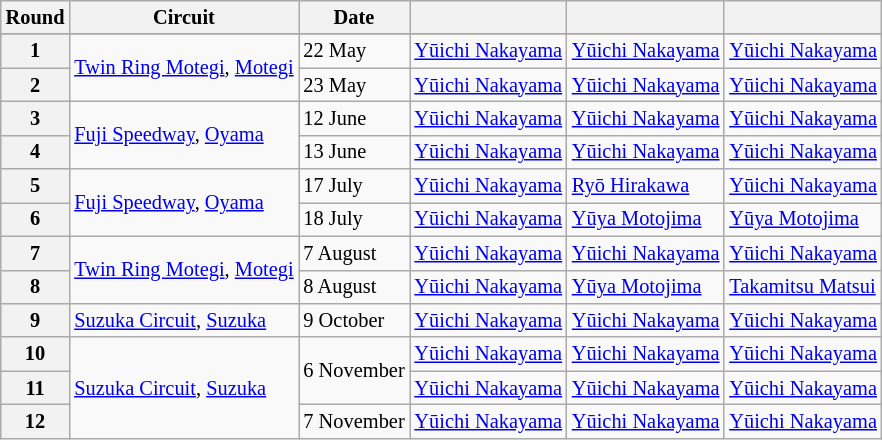<table class="wikitable" style="font-size: 85%">
<tr>
<th>Round</th>
<th>Circuit</th>
<th>Date</th>
<th></th>
<th></th>
<th></th>
</tr>
<tr>
</tr>
<tr>
<th>1</th>
<td rowspan=2><a href='#'>Twin Ring Motegi</a>, <a href='#'>Motegi</a></td>
<td>22 May</td>
<td> <a href='#'>Yūichi Nakayama</a></td>
<td> <a href='#'>Yūichi Nakayama</a></td>
<td> <a href='#'>Yūichi Nakayama</a></td>
</tr>
<tr>
<th>2</th>
<td>23 May</td>
<td> <a href='#'>Yūichi Nakayama</a></td>
<td> <a href='#'>Yūichi Nakayama</a></td>
<td> <a href='#'>Yūichi Nakayama</a></td>
</tr>
<tr>
<th>3</th>
<td rowspan="2"><a href='#'>Fuji Speedway</a>, <a href='#'>Oyama</a></td>
<td>12 June</td>
<td> <a href='#'>Yūichi Nakayama</a></td>
<td> <a href='#'>Yūichi Nakayama</a></td>
<td> <a href='#'>Yūichi Nakayama</a></td>
</tr>
<tr>
<th>4</th>
<td>13 June</td>
<td> <a href='#'>Yūichi Nakayama</a></td>
<td> <a href='#'>Yūichi Nakayama</a></td>
<td> <a href='#'>Yūichi Nakayama</a></td>
</tr>
<tr>
<th>5</th>
<td rowspan="2"><a href='#'>Fuji Speedway</a>, <a href='#'>Oyama</a></td>
<td>17 July</td>
<td> <a href='#'>Yūichi Nakayama</a></td>
<td> <a href='#'>Ryō Hirakawa</a></td>
<td> <a href='#'>Yūichi Nakayama</a></td>
</tr>
<tr>
<th>6</th>
<td>18 July</td>
<td> <a href='#'>Yūichi Nakayama</a></td>
<td> <a href='#'>Yūya Motojima</a></td>
<td> <a href='#'>Yūya Motojima</a></td>
</tr>
<tr>
<th>7</th>
<td rowspan="2"><a href='#'>Twin Ring Motegi</a>, <a href='#'>Motegi</a></td>
<td>7 August</td>
<td> <a href='#'>Yūichi Nakayama</a></td>
<td> <a href='#'>Yūichi Nakayama</a></td>
<td> <a href='#'>Yūichi Nakayama</a></td>
</tr>
<tr>
<th>8</th>
<td>8 August</td>
<td align="center"> <a href='#'>Yūichi Nakayama</a></td>
<td> <a href='#'>Yūya Motojima</a></td>
<td> <a href='#'>Takamitsu Matsui</a></td>
</tr>
<tr>
<th>9</th>
<td><a href='#'>Suzuka Circuit</a>, <a href='#'>Suzuka</a></td>
<td>9 October</td>
<td> <a href='#'>Yūichi Nakayama</a></td>
<td> <a href='#'>Yūichi Nakayama</a></td>
<td> <a href='#'>Yūichi Nakayama</a></td>
</tr>
<tr>
<th>10</th>
<td rowspan="3"><a href='#'>Suzuka Circuit</a>, <a href='#'>Suzuka</a></td>
<td rowspan="2">6 November</td>
<td> <a href='#'>Yūichi Nakayama</a></td>
<td> <a href='#'>Yūichi Nakayama</a></td>
<td> <a href='#'>Yūichi Nakayama</a></td>
</tr>
<tr>
<th>11</th>
<td> <a href='#'>Yūichi Nakayama</a></td>
<td> <a href='#'>Yūichi Nakayama</a></td>
<td> <a href='#'>Yūichi Nakayama</a></td>
</tr>
<tr>
<th>12</th>
<td>7 November</td>
<td> <a href='#'>Yūichi Nakayama</a></td>
<td> <a href='#'>Yūichi Nakayama</a></td>
<td> <a href='#'>Yūichi Nakayama</a></td>
</tr>
</table>
